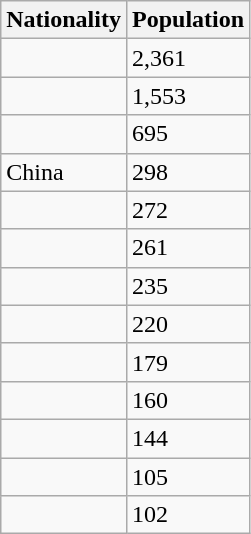<table class="wikitable floatright">
<tr>
<th>Nationality</th>
<th>Population</th>
</tr>
<tr>
<td></td>
<td>2,361</td>
</tr>
<tr>
<td></td>
<td>1,553</td>
</tr>
<tr>
<td></td>
<td>695</td>
</tr>
<tr>
<td> China</td>
<td>298</td>
</tr>
<tr>
<td></td>
<td>272</td>
</tr>
<tr>
<td></td>
<td>261</td>
</tr>
<tr>
<td></td>
<td>235</td>
</tr>
<tr>
<td></td>
<td>220</td>
</tr>
<tr>
<td></td>
<td>179</td>
</tr>
<tr>
<td></td>
<td>160</td>
</tr>
<tr>
<td></td>
<td>144</td>
</tr>
<tr>
<td></td>
<td>105</td>
</tr>
<tr>
<td></td>
<td>102</td>
</tr>
</table>
